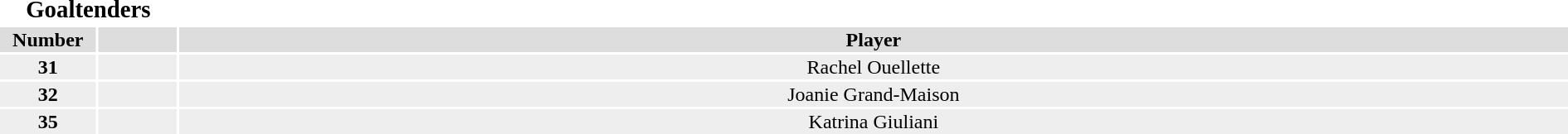<table>
<tr>
<th colspan=2><big>Goaltenders </big></th>
</tr>
<tr bgcolor="#dddddd">
<th width=5%>Number</th>
<th width=5%></th>
<th !width=20%>Player</th>
</tr>
<tr bgcolor="#eeeeee">
<td align=center><strong>31</strong></td>
<td align=center></td>
<td align=center>Rachel Ouellette</td>
</tr>
<tr bgcolor="#eeeeee">
<td align=center><strong>32</strong></td>
<td align=center></td>
<td align=center>Joanie Grand-Maison</td>
</tr>
<tr bgcolor="#eeeeee">
<td align=center><strong>35</strong></td>
<td align=center></td>
<td align=center>Katrina Giuliani</td>
</tr>
</table>
